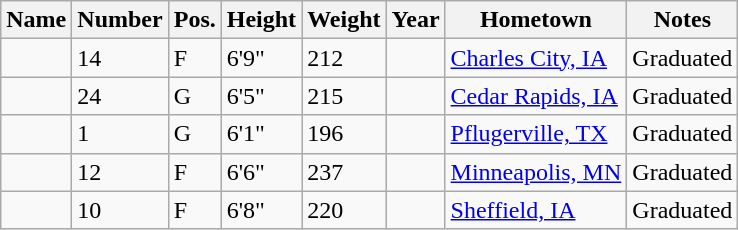<table class="wikitable sortable" border="1">
<tr>
<th>Name</th>
<th>Number</th>
<th>Pos.</th>
<th>Height</th>
<th>Weight</th>
<th>Year</th>
<th>Hometown</th>
<th class="unsortable">Notes</th>
</tr>
<tr>
<td></td>
<td>14</td>
<td>F</td>
<td>6'9"</td>
<td>212</td>
<td></td>
<td><a href='#'>Charles City, IA</a></td>
<td>Graduated</td>
</tr>
<tr>
<td></td>
<td>24</td>
<td>G</td>
<td>6'5"</td>
<td>215</td>
<td></td>
<td><a href='#'>Cedar Rapids, IA</a></td>
<td>Graduated</td>
</tr>
<tr>
<td></td>
<td>1</td>
<td>G</td>
<td>6'1"</td>
<td>196</td>
<td></td>
<td><a href='#'>Pflugerville, TX</a></td>
<td>Graduated</td>
</tr>
<tr>
<td></td>
<td>12</td>
<td>F</td>
<td>6'6"</td>
<td>237</td>
<td></td>
<td><a href='#'>Minneapolis, MN</a></td>
<td>Graduated</td>
</tr>
<tr>
<td></td>
<td>10</td>
<td>F</td>
<td>6'8"</td>
<td>220</td>
<td></td>
<td><a href='#'>Sheffield, IA</a></td>
<td>Graduated</td>
</tr>
</table>
